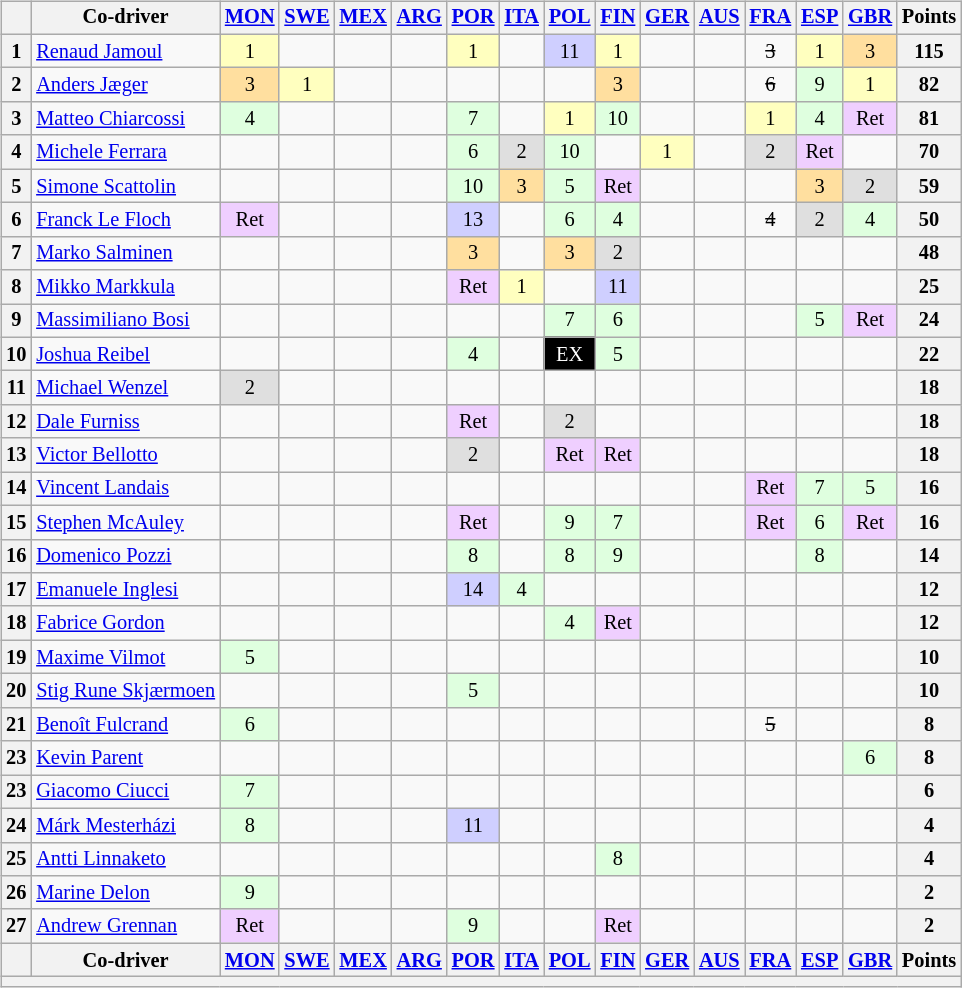<table>
<tr>
<td><br><table class="wikitable" style="font-size: 85%; text-align: center;">
<tr valign="top">
<th valign="middle"></th>
<th valign="middle">Co-driver</th>
<th><a href='#'>MON</a><br></th>
<th><a href='#'>SWE</a><br></th>
<th><a href='#'>MEX</a><br></th>
<th><a href='#'>ARG</a><br></th>
<th><a href='#'>POR</a><br></th>
<th><a href='#'>ITA</a><br></th>
<th><a href='#'>POL</a><br></th>
<th><a href='#'>FIN</a><br></th>
<th><a href='#'>GER</a><br></th>
<th><a href='#'>AUS</a><br></th>
<th><a href='#'>FRA</a><br></th>
<th><a href='#'>ESP</a><br></th>
<th><a href='#'>GBR</a><br></th>
<th valign="middle">Points</th>
</tr>
<tr>
<th>1</th>
<td align="left"> <a href='#'>Renaud Jamoul</a></td>
<td style="background:#ffffbf;">1</td>
<td></td>
<td></td>
<td></td>
<td style="background:#ffffbf;">1</td>
<td></td>
<td style="background:#cfcfff;">11</td>
<td style="background:#ffffbf;">1</td>
<td></td>
<td></td>
<td style="background:#;"><s>3</s></td>
<td style="background:#ffffbf;">1</td>
<td style="background:#ffdf9f;">3</td>
<th>115</th>
</tr>
<tr>
<th>2</th>
<td align="left"> <a href='#'>Anders Jæger</a></td>
<td style="background:#ffdf9f;">3</td>
<td style="background:#ffffbf;">1</td>
<td></td>
<td></td>
<td></td>
<td></td>
<td></td>
<td style="background:#ffdf9f;">3</td>
<td></td>
<td></td>
<td style="background:#;"><s>6</s></td>
<td style="background:#dfffdf;">9</td>
<td style="background:#ffffbf;">1</td>
<th>82</th>
</tr>
<tr>
<th>3</th>
<td align="left"> <a href='#'>Matteo Chiarcossi</a></td>
<td style="background:#dfffdf;">4</td>
<td></td>
<td></td>
<td></td>
<td style="background:#dfffdf;">7</td>
<td></td>
<td style="background:#ffffbf;">1</td>
<td style="background:#dfffdf;">10</td>
<td></td>
<td></td>
<td style="background:#ffffbf;">1</td>
<td style="background:#dfffdf;">4</td>
<td style="background:#efcfff;">Ret</td>
<th>81</th>
</tr>
<tr>
<th>4</th>
<td align="left"> <a href='#'>Michele Ferrara</a></td>
<td></td>
<td></td>
<td></td>
<td></td>
<td style="background:#dfffdf;">6</td>
<td style="background:#dfdfdf;">2</td>
<td style="background:#dfffdf;">10</td>
<td></td>
<td style="background:#ffffbf;">1</td>
<td></td>
<td style="background:#dfdfdf;">2</td>
<td style="background:#efcfff;">Ret</td>
<td></td>
<th>70</th>
</tr>
<tr>
<th>5</th>
<td align="left"> <a href='#'>Simone Scattolin</a></td>
<td></td>
<td></td>
<td></td>
<td></td>
<td style="background:#dfffdf;">10</td>
<td style="background:#ffdf9f;">3</td>
<td style="background:#dfffdf;">5</td>
<td style="background:#efcfff;">Ret</td>
<td></td>
<td></td>
<td></td>
<td style="background:#ffdf9f;">3</td>
<td style="background:#dfdfdf;">2</td>
<th>59</th>
</tr>
<tr>
<th>6</th>
<td align="left"> <a href='#'>Franck Le Floch</a></td>
<td style="background:#efcfff;">Ret</td>
<td></td>
<td></td>
<td></td>
<td style="background:#cfcfff;">13</td>
<td></td>
<td style="background:#dfffdf;">6</td>
<td style="background:#dfffdf;">4</td>
<td></td>
<td></td>
<td style="background:#;"><s>4</s></td>
<td style="background:#dfdfdf;">2</td>
<td style="background:#dfffdf;">4</td>
<th>50</th>
</tr>
<tr>
<th>7</th>
<td align="left"> <a href='#'>Marko Salminen</a></td>
<td></td>
<td></td>
<td></td>
<td></td>
<td style="background:#ffdf9f;">3</td>
<td></td>
<td style="background:#ffdf9f;">3</td>
<td style="background:#dfdfdf;">2</td>
<td></td>
<td></td>
<td></td>
<td></td>
<td></td>
<th>48</th>
</tr>
<tr>
<th>8</th>
<td align="left"> <a href='#'>Mikko Markkula</a></td>
<td></td>
<td></td>
<td></td>
<td></td>
<td style="background:#efcfff;">Ret</td>
<td style="background:#ffffbf;">1</td>
<td></td>
<td style="background:#cfcfff;">11</td>
<td></td>
<td></td>
<td></td>
<td></td>
<td></td>
<th>25</th>
</tr>
<tr>
<th>9</th>
<td align="left"> <a href='#'>Massimiliano Bosi</a></td>
<td></td>
<td></td>
<td></td>
<td></td>
<td></td>
<td></td>
<td style="background:#dfffdf;">7</td>
<td style="background:#dfffdf;">6</td>
<td></td>
<td></td>
<td></td>
<td style="background:#dfffdf;">5</td>
<td style="background:#efcfff;">Ret</td>
<th>24</th>
</tr>
<tr>
<th>10</th>
<td align="left"> <a href='#'>Joshua Reibel</a></td>
<td></td>
<td></td>
<td></td>
<td></td>
<td style="background:#dfffdf;">4</td>
<td></td>
<td style="background:#000000; color:white;">EX</td>
<td style="background:#dfffdf;">5</td>
<td></td>
<td></td>
<td></td>
<td></td>
<td></td>
<th>22</th>
</tr>
<tr>
<th>11</th>
<td align="left"> <a href='#'>Michael Wenzel</a></td>
<td style="background:#dfdfdf;">2</td>
<td></td>
<td></td>
<td></td>
<td></td>
<td></td>
<td></td>
<td></td>
<td></td>
<td></td>
<td></td>
<td></td>
<td></td>
<th>18</th>
</tr>
<tr>
<th>12</th>
<td align="left"> <a href='#'>Dale Furniss</a></td>
<td></td>
<td></td>
<td></td>
<td></td>
<td style="background:#efcfff;">Ret</td>
<td></td>
<td style="background:#dfdfdf;">2</td>
<td></td>
<td></td>
<td></td>
<td></td>
<td></td>
<td></td>
<th>18</th>
</tr>
<tr>
<th>13</th>
<td align="left"> <a href='#'>Victor Bellotto</a></td>
<td></td>
<td></td>
<td></td>
<td></td>
<td style="background:#dfdfdf;">2</td>
<td></td>
<td style="background:#efcfff;">Ret</td>
<td style="background:#efcfff;">Ret</td>
<td></td>
<td></td>
<td></td>
<td></td>
<td></td>
<th>18</th>
</tr>
<tr>
<th>14</th>
<td align="left"> <a href='#'>Vincent Landais</a></td>
<td></td>
<td></td>
<td></td>
<td></td>
<td></td>
<td></td>
<td></td>
<td></td>
<td></td>
<td></td>
<td style="background:#efcfff;">Ret</td>
<td style="background:#dfffdf;">7</td>
<td style="background:#dfffdf;">5</td>
<th>16</th>
</tr>
<tr>
<th>15</th>
<td align="left"> <a href='#'>Stephen McAuley</a></td>
<td></td>
<td></td>
<td></td>
<td></td>
<td style="background:#efcfff;">Ret</td>
<td></td>
<td style="background:#dfffdf;">9</td>
<td style="background:#dfffdf;">7</td>
<td></td>
<td></td>
<td style="background:#efcfff;">Ret</td>
<td style="background:#dfffdf;">6</td>
<td style="background:#efcfff;">Ret</td>
<th>16</th>
</tr>
<tr>
<th>16</th>
<td align="left"> <a href='#'>Domenico Pozzi</a></td>
<td></td>
<td></td>
<td></td>
<td></td>
<td style="background:#dfffdf;">8</td>
<td></td>
<td style="background:#dfffdf;">8</td>
<td style="background:#dfffdf;">9</td>
<td></td>
<td></td>
<td></td>
<td style="background:#dfffdf;">8</td>
<td></td>
<th>14</th>
</tr>
<tr>
<th>17</th>
<td align="left"> <a href='#'>Emanuele Inglesi</a></td>
<td></td>
<td></td>
<td></td>
<td></td>
<td style="background:#cfcfff;">14</td>
<td style="background:#dfffdf;">4</td>
<td></td>
<td></td>
<td></td>
<td></td>
<td></td>
<td></td>
<td></td>
<th>12</th>
</tr>
<tr>
<th>18</th>
<td align="left"> <a href='#'>Fabrice Gordon</a></td>
<td></td>
<td></td>
<td></td>
<td></td>
<td></td>
<td></td>
<td style="background:#dfffdf;">4</td>
<td style="background:#efcfff;">Ret</td>
<td></td>
<td></td>
<td></td>
<td></td>
<td></td>
<th>12</th>
</tr>
<tr>
<th>19</th>
<td align="left"> <a href='#'>Maxime Vilmot</a></td>
<td style="background:#dfffdf;">5</td>
<td></td>
<td></td>
<td></td>
<td></td>
<td></td>
<td></td>
<td></td>
<td></td>
<td></td>
<td></td>
<td></td>
<td></td>
<th>10</th>
</tr>
<tr>
<th>20</th>
<td align="left"> <a href='#'>Stig Rune Skjærmoen</a></td>
<td></td>
<td></td>
<td></td>
<td></td>
<td style="background:#dfffdf;">5</td>
<td></td>
<td></td>
<td></td>
<td></td>
<td></td>
<td></td>
<td></td>
<td></td>
<th>10</th>
</tr>
<tr>
<th>21</th>
<td align="left"> <a href='#'>Benoît Fulcrand</a></td>
<td style="background:#dfffdf;">6</td>
<td></td>
<td></td>
<td></td>
<td></td>
<td></td>
<td></td>
<td></td>
<td></td>
<td></td>
<td style="background:#;"><s>5</s></td>
<td></td>
<td></td>
<th>8</th>
</tr>
<tr>
<th>23</th>
<td align="left"> <a href='#'>Kevin Parent</a></td>
<td></td>
<td></td>
<td></td>
<td></td>
<td></td>
<td></td>
<td></td>
<td></td>
<td></td>
<td></td>
<td></td>
<td></td>
<td style="background:#dfffdf;">6</td>
<th>8</th>
</tr>
<tr>
<th>23</th>
<td align="left"> <a href='#'>Giacomo Ciucci</a></td>
<td style="background:#dfffdf;">7</td>
<td></td>
<td></td>
<td></td>
<td></td>
<td></td>
<td></td>
<td></td>
<td></td>
<td></td>
<td></td>
<td></td>
<td></td>
<th>6</th>
</tr>
<tr>
<th>24</th>
<td align="left"> <a href='#'>Márk Mesterházi</a></td>
<td style="background:#dfffdf;">8</td>
<td></td>
<td></td>
<td></td>
<td style="background:#cfcfff;">11</td>
<td></td>
<td></td>
<td></td>
<td></td>
<td></td>
<td></td>
<td></td>
<td></td>
<th>4</th>
</tr>
<tr>
<th>25</th>
<td align="left"> <a href='#'>Antti Linnaketo</a></td>
<td></td>
<td></td>
<td></td>
<td></td>
<td></td>
<td></td>
<td></td>
<td style="background:#dfffdf;">8</td>
<td></td>
<td></td>
<td></td>
<td></td>
<td></td>
<th>4</th>
</tr>
<tr>
<th>26</th>
<td align="left"> <a href='#'>Marine Delon</a></td>
<td style="background:#dfffdf;">9</td>
<td></td>
<td></td>
<td></td>
<td></td>
<td></td>
<td></td>
<td></td>
<td></td>
<td></td>
<td></td>
<td></td>
<td></td>
<th>2</th>
</tr>
<tr>
<th>27</th>
<td align="left"> <a href='#'>Andrew Grennan</a></td>
<td style="background:#efcfff;">Ret</td>
<td></td>
<td></td>
<td></td>
<td style="background:#dfffdf;">9</td>
<td></td>
<td></td>
<td style="background:#efcfff;">Ret</td>
<td></td>
<td></td>
<td></td>
<td></td>
<td></td>
<th>2</th>
</tr>
<tr valign="top">
<th valign="middle"></th>
<th valign="middle">Co-driver</th>
<th><a href='#'>MON</a><br></th>
<th><a href='#'>SWE</a><br></th>
<th><a href='#'>MEX</a><br></th>
<th><a href='#'>ARG</a><br></th>
<th><a href='#'>POR</a><br></th>
<th><a href='#'>ITA</a><br></th>
<th><a href='#'>POL</a><br></th>
<th><a href='#'>FIN</a><br></th>
<th><a href='#'>GER</a><br></th>
<th><a href='#'>AUS</a><br></th>
<th><a href='#'>FRA</a><br></th>
<th><a href='#'>ESP</a><br></th>
<th><a href='#'>GBR</a><br></th>
<th valign="middle">Points</th>
</tr>
<tr>
<th colspan="17"></th>
</tr>
</table>
</td>
<td valign="top"><br></td>
</tr>
</table>
